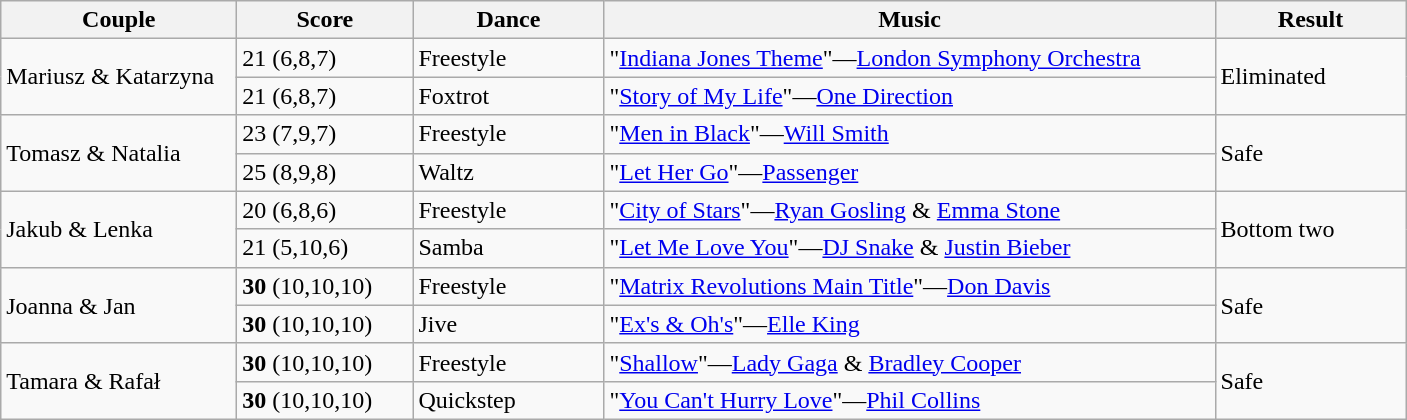<table class="wikitable">
<tr>
<th style="width:150px;">Couple</th>
<th style="width:110px;">Score</th>
<th style="width:120px;">Dance</th>
<th style="width:400px;">Music</th>
<th style="width:120px;">Result</th>
</tr>
<tr>
<td rowspan="2">Mariusz & Katarzyna</td>
<td>21 (6,8,7)</td>
<td>Freestyle</td>
<td>"<a href='#'>Indiana Jones Theme</a>"—<a href='#'>London Symphony Orchestra</a></td>
<td rowspan="2">Eliminated</td>
</tr>
<tr>
<td>21 (6,8,7)</td>
<td>Foxtrot</td>
<td>"<a href='#'>Story of My Life</a>"—<a href='#'>One Direction</a></td>
</tr>
<tr>
<td rowspan="2">Tomasz & Natalia</td>
<td>23 (7,9,7)</td>
<td>Freestyle</td>
<td>"<a href='#'>Men in Black</a>"—<a href='#'>Will Smith</a></td>
<td rowspan="2">Safe</td>
</tr>
<tr>
<td>25 (8,9,8)</td>
<td>Waltz</td>
<td>"<a href='#'>Let Her Go</a>"—<a href='#'>Passenger</a></td>
</tr>
<tr>
<td rowspan="2">Jakub & Lenka</td>
<td>20 (6,8,6)</td>
<td>Freestyle</td>
<td>"<a href='#'>City of Stars</a>"—<a href='#'>Ryan Gosling</a> & <a href='#'>Emma Stone</a></td>
<td rowspan="2">Bottom two</td>
</tr>
<tr>
<td>21 (5,10,6)</td>
<td>Samba</td>
<td>"<a href='#'>Let Me Love You</a>"—<a href='#'>DJ Snake</a> & <a href='#'>Justin Bieber</a></td>
</tr>
<tr>
<td rowspan="2">Joanna & Jan</td>
<td><strong>30</strong> (10,10,10)</td>
<td>Freestyle</td>
<td>"<a href='#'>Matrix Revolutions Main Title</a>"—<a href='#'>Don Davis</a></td>
<td rowspan="2">Safe</td>
</tr>
<tr>
<td><strong>30</strong> (10,10,10)</td>
<td>Jive</td>
<td>"<a href='#'>Ex's & Oh's</a>"—<a href='#'>Elle King</a></td>
</tr>
<tr>
<td rowspan="2">Tamara & Rafał</td>
<td><strong>30</strong> (10,10,10)</td>
<td>Freestyle</td>
<td>"<a href='#'>Shallow</a>"—<a href='#'>Lady Gaga</a> & <a href='#'>Bradley Cooper</a></td>
<td rowspan="2">Safe</td>
</tr>
<tr>
<td><strong>30</strong> (10,10,10)</td>
<td>Quickstep</td>
<td>"<a href='#'>You Can't Hurry Love</a>"—<a href='#'>Phil Collins</a></td>
</tr>
</table>
